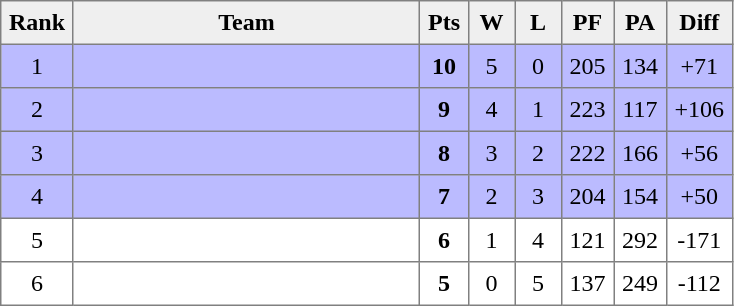<table style=border-collapse:collapse border=1 cellspacing=0 cellpadding=5>
<tr align=center bgcolor=#efefef>
<th width=20>Rank</th>
<th width=220>Team</th>
<th width=20>Pts</th>
<th width=20>W</th>
<th width=20>L</th>
<th width=20>PF</th>
<th width=20>PA</th>
<th width=20>Diff</th>
</tr>
<tr align=center bgcolor="#BBBBFF">
<td>1</td>
<td align=left></td>
<td><strong>10</strong></td>
<td>5</td>
<td>0</td>
<td>205</td>
<td>134</td>
<td>+71</td>
</tr>
<tr align=center bgcolor="#BBBBFF">
<td>2</td>
<td align=left></td>
<td><strong>9</strong></td>
<td>4</td>
<td>1</td>
<td>223</td>
<td>117</td>
<td>+106</td>
</tr>
<tr align=center bgcolor="#BBBBFF">
<td>3</td>
<td align=left></td>
<td><strong>8</strong></td>
<td>3</td>
<td>2</td>
<td>222</td>
<td>166</td>
<td>+56</td>
</tr>
<tr align=center bgcolor="#BBBBFF">
<td>4</td>
<td align=left></td>
<td><strong>7</strong></td>
<td>2</td>
<td>3</td>
<td>204</td>
<td>154</td>
<td>+50</td>
</tr>
<tr align=center>
<td>5</td>
<td align=left></td>
<td><strong>6</strong></td>
<td>1</td>
<td>4</td>
<td>121</td>
<td>292</td>
<td>-171</td>
</tr>
<tr align=center>
<td>6</td>
<td align=left></td>
<td><strong>5</strong></td>
<td>0</td>
<td>5</td>
<td>137</td>
<td>249</td>
<td>-112</td>
</tr>
</table>
